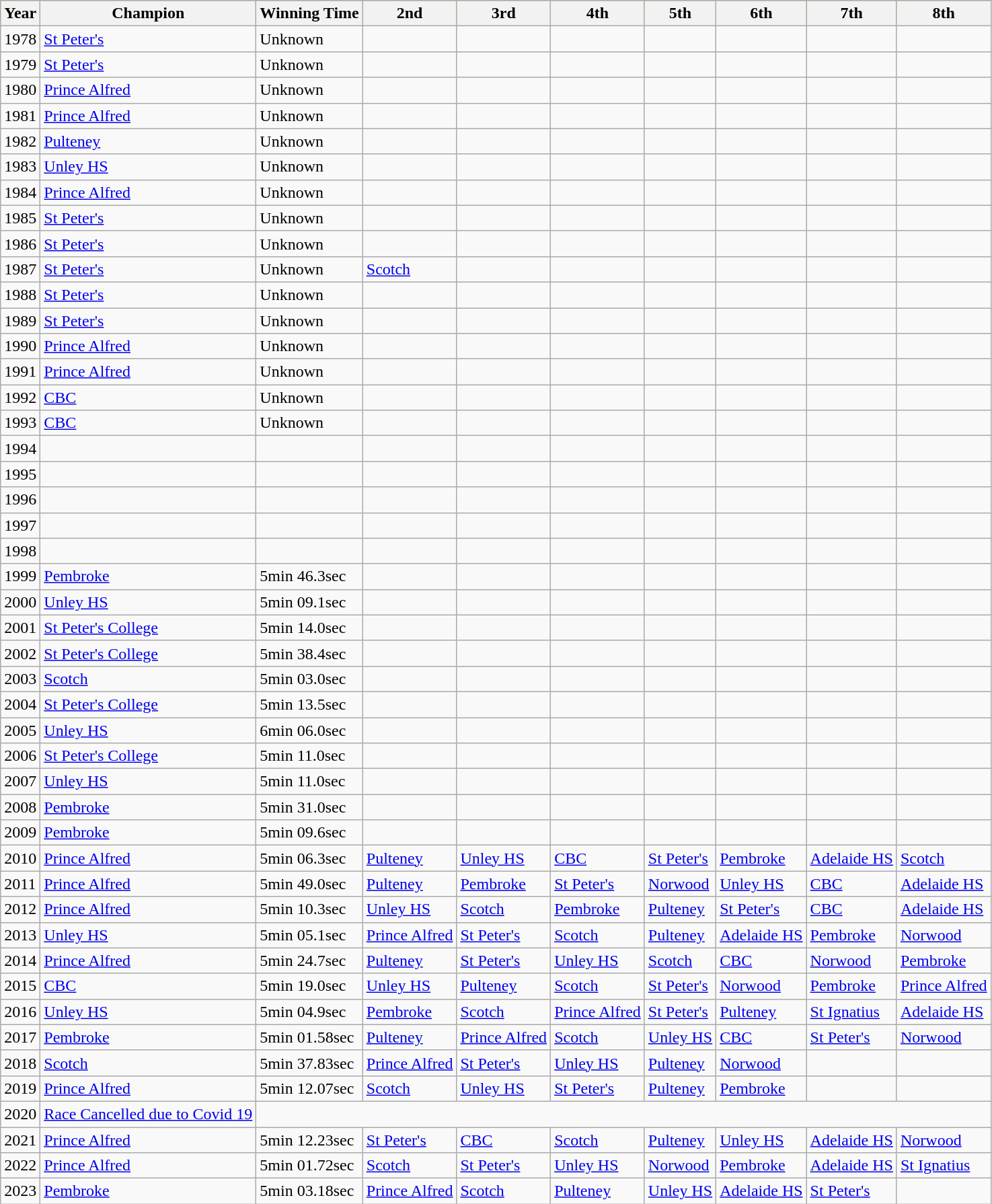<table class="wikitable sortable">
<tr style="background:#fc3;">
<th>Year</th>
<th>Champion</th>
<th>Winning Time</th>
<th>2nd</th>
<th>3rd</th>
<th>4th</th>
<th>5th</th>
<th>6th</th>
<th>7th</th>
<th>8th</th>
</tr>
<tr>
<td>1978</td>
<td><a href='#'>St Peter's</a></td>
<td>Unknown</td>
<td></td>
<td></td>
<td></td>
<td></td>
<td></td>
<td></td>
<td></td>
</tr>
<tr>
<td>1979</td>
<td><a href='#'>St Peter's</a></td>
<td>Unknown</td>
<td></td>
<td></td>
<td></td>
<td></td>
<td></td>
<td></td>
<td></td>
</tr>
<tr>
<td>1980</td>
<td><a href='#'>Prince Alfred</a></td>
<td>Unknown</td>
<td></td>
<td></td>
<td></td>
<td></td>
<td></td>
<td></td>
<td></td>
</tr>
<tr>
<td>1981</td>
<td><a href='#'>Prince Alfred</a></td>
<td>Unknown</td>
<td></td>
<td></td>
<td></td>
<td></td>
<td></td>
<td></td>
<td></td>
</tr>
<tr>
<td>1982</td>
<td><a href='#'>Pulteney</a></td>
<td>Unknown</td>
<td></td>
<td></td>
<td></td>
<td></td>
<td></td>
<td></td>
<td></td>
</tr>
<tr>
<td>1983</td>
<td><a href='#'>Unley HS</a></td>
<td>Unknown</td>
<td></td>
<td></td>
<td></td>
<td></td>
<td></td>
<td></td>
<td></td>
</tr>
<tr>
<td>1984</td>
<td><a href='#'>Prince Alfred</a></td>
<td>Unknown</td>
<td></td>
<td></td>
<td></td>
<td></td>
<td></td>
<td></td>
<td></td>
</tr>
<tr>
<td>1985</td>
<td><a href='#'>St Peter's</a></td>
<td>Unknown</td>
<td></td>
<td></td>
<td></td>
<td></td>
<td></td>
<td></td>
<td></td>
</tr>
<tr>
<td>1986</td>
<td><a href='#'>St Peter's</a></td>
<td>Unknown</td>
<td></td>
<td></td>
<td></td>
<td></td>
<td></td>
<td></td>
<td></td>
</tr>
<tr>
<td>1987</td>
<td><a href='#'>St Peter's</a></td>
<td>Unknown</td>
<td><a href='#'>Scotch</a></td>
<td></td>
<td></td>
<td></td>
<td></td>
<td></td>
<td></td>
</tr>
<tr>
<td>1988</td>
<td><a href='#'>St Peter's</a></td>
<td>Unknown</td>
<td></td>
<td></td>
<td></td>
<td></td>
<td></td>
<td></td>
<td></td>
</tr>
<tr>
<td>1989</td>
<td><a href='#'>St Peter's</a></td>
<td>Unknown</td>
<td></td>
<td></td>
<td></td>
<td></td>
<td></td>
<td></td>
<td></td>
</tr>
<tr>
<td>1990</td>
<td><a href='#'>Prince Alfred</a></td>
<td>Unknown</td>
<td></td>
<td></td>
<td></td>
<td></td>
<td></td>
<td></td>
<td></td>
</tr>
<tr>
<td>1991</td>
<td><a href='#'>Prince Alfred</a></td>
<td>Unknown</td>
<td></td>
<td></td>
<td></td>
<td></td>
<td></td>
<td></td>
<td></td>
</tr>
<tr>
<td>1992</td>
<td><a href='#'>CBC</a></td>
<td>Unknown</td>
<td></td>
<td></td>
<td></td>
<td></td>
<td></td>
<td></td>
<td></td>
</tr>
<tr>
<td>1993</td>
<td><a href='#'>CBC</a></td>
<td>Unknown</td>
<td></td>
<td></td>
<td></td>
<td></td>
<td></td>
<td></td>
<td></td>
</tr>
<tr>
<td>1994</td>
<td></td>
<td></td>
<td></td>
<td></td>
<td></td>
<td></td>
<td></td>
<td></td>
<td></td>
</tr>
<tr>
<td>1995</td>
<td></td>
<td></td>
<td></td>
<td></td>
<td></td>
<td></td>
<td></td>
<td></td>
<td></td>
</tr>
<tr>
<td>1996</td>
<td></td>
<td></td>
<td></td>
<td></td>
<td></td>
<td></td>
<td></td>
<td></td>
<td></td>
</tr>
<tr>
<td>1997</td>
<td></td>
<td></td>
<td></td>
<td></td>
<td></td>
<td></td>
<td></td>
<td></td>
<td></td>
</tr>
<tr>
<td>1998</td>
<td></td>
<td></td>
<td></td>
<td></td>
<td></td>
<td></td>
<td></td>
<td></td>
<td></td>
</tr>
<tr>
<td>1999</td>
<td><a href='#'>Pembroke</a></td>
<td>5min 46.3sec</td>
<td></td>
<td></td>
<td></td>
<td></td>
<td></td>
<td></td>
<td></td>
</tr>
<tr>
<td>2000</td>
<td><a href='#'>Unley HS</a></td>
<td>5min 09.1sec</td>
<td></td>
<td></td>
<td></td>
<td></td>
<td></td>
<td></td>
<td></td>
</tr>
<tr>
<td>2001</td>
<td><a href='#'>St Peter's College</a></td>
<td>5min 14.0sec</td>
<td></td>
<td></td>
<td></td>
<td></td>
<td></td>
<td></td>
<td></td>
</tr>
<tr>
<td>2002</td>
<td><a href='#'>St Peter's College</a></td>
<td>5min 38.4sec</td>
<td></td>
<td></td>
<td></td>
<td></td>
<td></td>
<td></td>
<td></td>
</tr>
<tr>
<td>2003</td>
<td><a href='#'>Scotch</a></td>
<td>5min 03.0sec</td>
<td></td>
<td></td>
<td></td>
<td></td>
<td></td>
<td></td>
<td></td>
</tr>
<tr>
<td>2004</td>
<td><a href='#'>St Peter's College</a></td>
<td>5min 13.5sec</td>
<td></td>
<td></td>
<td></td>
<td></td>
<td></td>
<td></td>
<td></td>
</tr>
<tr>
<td>2005</td>
<td><a href='#'>Unley HS</a></td>
<td>6min 06.0sec</td>
<td></td>
<td></td>
<td></td>
<td></td>
<td></td>
<td></td>
<td></td>
</tr>
<tr>
<td>2006</td>
<td><a href='#'>St Peter's College</a></td>
<td>5min 11.0sec</td>
<td></td>
<td></td>
<td></td>
<td></td>
<td></td>
<td></td>
<td></td>
</tr>
<tr>
<td>2007</td>
<td><a href='#'>Unley HS</a></td>
<td>5min 11.0sec</td>
<td></td>
<td></td>
<td></td>
<td></td>
<td></td>
<td></td>
<td></td>
</tr>
<tr>
<td>2008</td>
<td><a href='#'>Pembroke</a></td>
<td>5min 31.0sec</td>
<td></td>
<td></td>
<td></td>
<td></td>
<td></td>
<td></td>
<td></td>
</tr>
<tr>
<td>2009</td>
<td><a href='#'>Pembroke</a></td>
<td>5min 09.6sec</td>
<td></td>
<td></td>
<td></td>
<td></td>
<td></td>
<td></td>
<td></td>
</tr>
<tr>
<td>2010</td>
<td><a href='#'>Prince Alfred</a></td>
<td>5min 06.3sec</td>
<td><a href='#'>Pulteney</a></td>
<td><a href='#'>Unley HS</a></td>
<td><a href='#'>CBC</a></td>
<td><a href='#'>St Peter's</a></td>
<td><a href='#'>Pembroke</a></td>
<td><a href='#'>Adelaide HS</a></td>
<td><a href='#'>Scotch</a></td>
</tr>
<tr>
<td>2011</td>
<td><a href='#'>Prince Alfred</a></td>
<td>5min 49.0sec</td>
<td><a href='#'>Pulteney</a></td>
<td><a href='#'>Pembroke</a></td>
<td><a href='#'>St Peter's</a></td>
<td><a href='#'>Norwood</a></td>
<td><a href='#'>Unley HS</a></td>
<td><a href='#'>CBC</a></td>
<td><a href='#'>Adelaide HS</a></td>
</tr>
<tr>
<td>2012</td>
<td><a href='#'>Prince Alfred</a></td>
<td>5min 10.3sec</td>
<td><a href='#'>Unley HS</a></td>
<td><a href='#'>Scotch</a></td>
<td><a href='#'>Pembroke</a></td>
<td><a href='#'>Pulteney</a></td>
<td><a href='#'>St Peter's</a></td>
<td><a href='#'>CBC</a></td>
<td><a href='#'>Adelaide HS</a></td>
</tr>
<tr>
<td>2013</td>
<td><a href='#'>Unley HS</a></td>
<td>5min 05.1sec</td>
<td><a href='#'>Prince Alfred</a></td>
<td><a href='#'>St Peter's</a></td>
<td><a href='#'>Scotch</a></td>
<td><a href='#'>Pulteney</a></td>
<td><a href='#'>Adelaide HS</a></td>
<td><a href='#'>Pembroke</a></td>
<td><a href='#'>Norwood</a></td>
</tr>
<tr>
<td>2014</td>
<td><a href='#'>Prince Alfred</a></td>
<td>5min 24.7sec</td>
<td><a href='#'>Pulteney</a></td>
<td><a href='#'>St Peter's</a></td>
<td><a href='#'>Unley HS</a></td>
<td><a href='#'>Scotch</a></td>
<td><a href='#'>CBC</a></td>
<td><a href='#'>Norwood</a></td>
<td><a href='#'>Pembroke</a></td>
</tr>
<tr>
<td>2015</td>
<td><a href='#'>CBC</a></td>
<td>5min 19.0sec</td>
<td><a href='#'>Unley HS</a></td>
<td><a href='#'>Pulteney</a></td>
<td><a href='#'>Scotch</a></td>
<td><a href='#'>St Peter's</a></td>
<td><a href='#'>Norwood</a></td>
<td><a href='#'>Pembroke</a></td>
<td><a href='#'>Prince Alfred</a></td>
</tr>
<tr>
<td>2016</td>
<td><a href='#'>Unley HS</a></td>
<td>5min 04.9sec</td>
<td><a href='#'>Pembroke</a></td>
<td><a href='#'>Scotch</a></td>
<td><a href='#'>Prince Alfred</a></td>
<td><a href='#'>St Peter's</a></td>
<td><a href='#'>Pulteney</a></td>
<td><a href='#'>St Ignatius</a></td>
<td><a href='#'>Adelaide HS</a></td>
</tr>
<tr>
<td>2017</td>
<td><a href='#'>Pembroke</a></td>
<td>5min 01.58sec</td>
<td><a href='#'>Pulteney</a></td>
<td><a href='#'>Prince Alfred</a></td>
<td><a href='#'>Scotch</a></td>
<td><a href='#'>Unley HS</a></td>
<td><a href='#'>CBC</a></td>
<td><a href='#'>St Peter's</a></td>
<td><a href='#'>Norwood</a></td>
</tr>
<tr>
<td>2018</td>
<td><a href='#'>Scotch</a></td>
<td>5min 37.83sec</td>
<td><a href='#'>Prince Alfred</a></td>
<td><a href='#'>St Peter's</a></td>
<td><a href='#'>Unley HS</a></td>
<td><a href='#'>Pulteney</a></td>
<td><a href='#'>Norwood</a></td>
<td></td>
<td></td>
</tr>
<tr>
<td>2019</td>
<td><a href='#'>Prince Alfred</a></td>
<td>5min 12.07sec</td>
<td><a href='#'>Scotch</a></td>
<td><a href='#'>Unley HS</a></td>
<td><a href='#'>St Peter's</a></td>
<td><a href='#'>Pulteney</a></td>
<td><a href='#'>Pembroke</a></td>
<td></td>
<td></td>
</tr>
<tr>
<td>2020</td>
<td><a href='#'>Race Cancelled due to Covid 19</a></td>
</tr>
<tr>
<td>2021</td>
<td><a href='#'>Prince Alfred</a></td>
<td>5min 12.23sec</td>
<td><a href='#'>St Peter's</a></td>
<td><a href='#'>CBC</a></td>
<td><a href='#'>Scotch</a></td>
<td><a href='#'>Pulteney</a></td>
<td><a href='#'>Unley HS</a></td>
<td><a href='#'>Adelaide HS</a></td>
<td><a href='#'>Norwood</a></td>
</tr>
<tr>
<td>2022</td>
<td><a href='#'>Prince Alfred</a></td>
<td>5min 01.72sec</td>
<td><a href='#'>Scotch</a></td>
<td><a href='#'>St Peter's</a></td>
<td><a href='#'>Unley HS</a></td>
<td><a href='#'>Norwood</a></td>
<td><a href='#'>Pembroke</a></td>
<td><a href='#'>Adelaide HS</a></td>
<td><a href='#'>St Ignatius</a></td>
</tr>
<tr>
<td>2023</td>
<td><a href='#'>Pembroke</a></td>
<td>5min 03.18sec</td>
<td><a href='#'>Prince Alfred</a></td>
<td><a href='#'>Scotch</a></td>
<td><a href='#'>Pulteney</a></td>
<td><a href='#'>Unley HS</a></td>
<td><a href='#'>Adelaide HS</a></td>
<td><a href='#'>St Peter's</a></td>
</tr>
</table>
